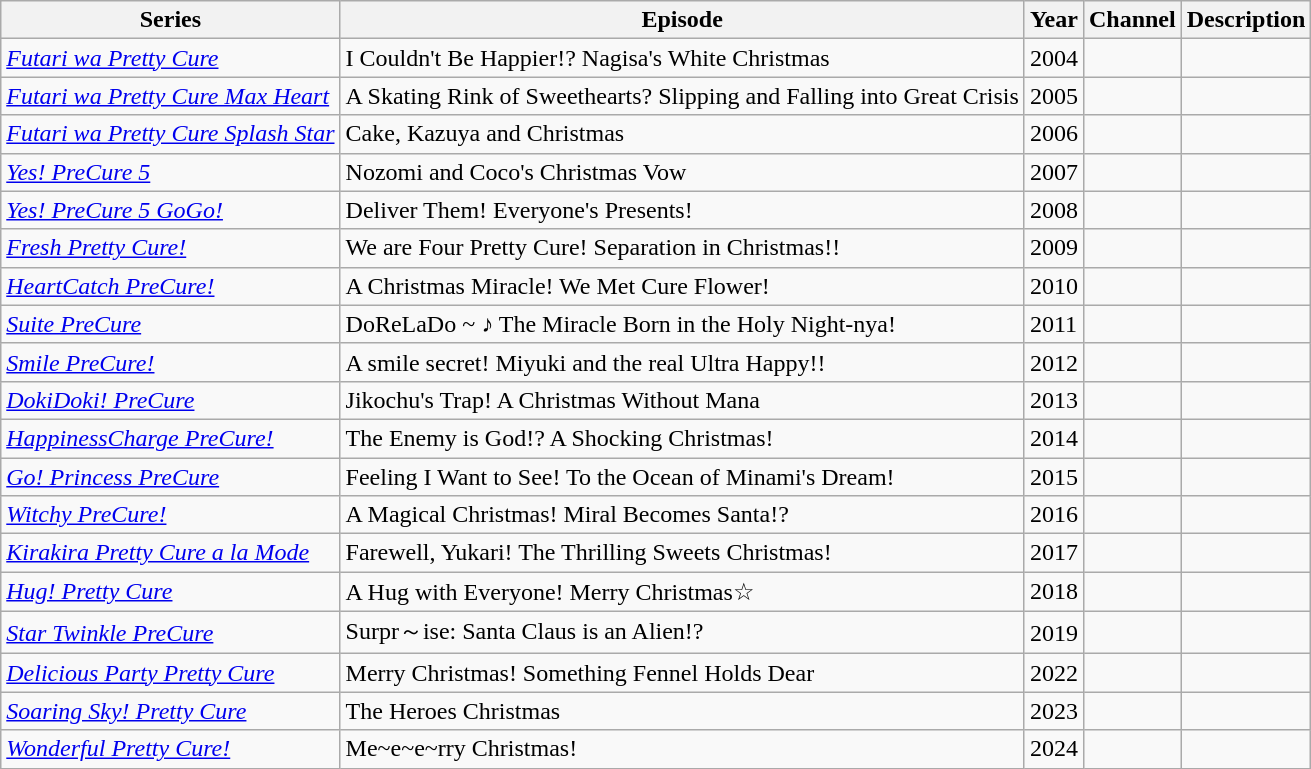<table class="wikitable sortable">
<tr>
<th>Series</th>
<th>Episode</th>
<th>Year</th>
<th>Channel</th>
<th>Description</th>
</tr>
<tr>
<td><em><a href='#'>Futari wa Pretty Cure</a></em></td>
<td>I Couldn't Be Happier!? Nagisa's White Christmas</td>
<td>2004</td>
<td></td>
<td></td>
</tr>
<tr>
<td><em><a href='#'>Futari wa Pretty Cure Max Heart</a></em></td>
<td>A Skating Rink of Sweethearts? Slipping and Falling into Great Crisis</td>
<td>2005</td>
<td></td>
<td></td>
</tr>
<tr>
<td><em><a href='#'>Futari wa Pretty Cure Splash Star</a></em></td>
<td>Cake, Kazuya and Christmas</td>
<td>2006</td>
<td></td>
<td></td>
</tr>
<tr>
<td><em><a href='#'>Yes! PreCure 5</a></em></td>
<td>Nozomi and Coco's Christmas Vow</td>
<td>2007</td>
<td></td>
<td></td>
</tr>
<tr>
<td><em><a href='#'>Yes! PreCure 5 GoGo!</a></em></td>
<td>Deliver Them! Everyone's Presents!</td>
<td>2008</td>
<td></td>
<td></td>
</tr>
<tr>
<td><em><a href='#'>Fresh Pretty Cure!</a></em></td>
<td>We are Four Pretty Cure! Separation in Christmas!!</td>
<td>2009</td>
<td></td>
<td></td>
</tr>
<tr>
<td><em><a href='#'>HeartCatch PreCure!</a></em></td>
<td>A Christmas Miracle! We Met Cure Flower!</td>
<td>2010</td>
<td></td>
<td></td>
</tr>
<tr>
<td><em><a href='#'>Suite PreCure</a></em></td>
<td>DoReLaDo ~ ♪ The Miracle Born in the Holy Night-nya!</td>
<td>2011</td>
<td></td>
<td></td>
</tr>
<tr>
<td><em><a href='#'>Smile PreCure!</a></em></td>
<td>A smile secret! Miyuki and the real Ultra Happy!!</td>
<td>2012</td>
<td></td>
<td></td>
</tr>
<tr>
<td><em><a href='#'>DokiDoki! PreCure</a></em></td>
<td>Jikochu's Trap! A Christmas Without Mana</td>
<td>2013</td>
<td></td>
<td></td>
</tr>
<tr>
<td><em><a href='#'>HappinessCharge PreCure!</a></em></td>
<td>The Enemy is God!? A Shocking Christmas!</td>
<td>2014</td>
<td></td>
<td></td>
</tr>
<tr>
<td><em><a href='#'>Go! Princess PreCure</a></em></td>
<td>Feeling I Want to See! To the Ocean of Minami's Dream!</td>
<td>2015</td>
<td></td>
<td></td>
</tr>
<tr>
<td><em><a href='#'>Witchy PreCure!</a></em></td>
<td>A Magical Christmas! Miral Becomes Santa!?</td>
<td>2016</td>
<td></td>
<td></td>
</tr>
<tr>
<td><em><a href='#'>Kirakira Pretty Cure a la Mode</a></em></td>
<td>Farewell, Yukari! The Thrilling Sweets Christmas!</td>
<td>2017</td>
<td></td>
<td></td>
</tr>
<tr>
<td><em><a href='#'>Hug! Pretty Cure</a></em></td>
<td>A Hug with Everyone! Merry Christmas☆</td>
<td>2018</td>
<td></td>
<td></td>
</tr>
<tr>
<td><em><a href='#'>Star Twinkle PreCure</a></em></td>
<td>Surpr～ise: Santa Claus is an Alien!?</td>
<td>2019</td>
<td></td>
<td></td>
</tr>
<tr>
<td><em><a href='#'>Delicious Party Pretty Cure</a></em></td>
<td>Merry Christmas! Something Fennel Holds Dear</td>
<td>2022</td>
<td></td>
<td></td>
</tr>
<tr>
<td><em><a href='#'>Soaring Sky! Pretty Cure</a></em></td>
<td>The Heroes Christmas</td>
<td>2023</td>
<td></td>
<td></td>
</tr>
<tr>
<td><em><a href='#'>Wonderful Pretty Cure!</a></em></td>
<td>Me~e~e~rry Christmas!</td>
<td>2024</td>
<td></td>
<td></td>
</tr>
</table>
